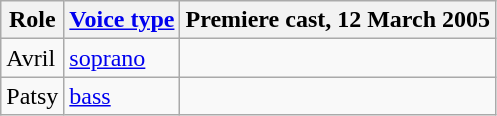<table class="wikitable">
<tr>
<th>Role</th>
<th><a href='#'>Voice type</a></th>
<th>Premiere cast, 12 March 2005</th>
</tr>
<tr>
<td>Avril</td>
<td><a href='#'>soprano</a></td>
<td></td>
</tr>
<tr>
<td>Patsy</td>
<td><a href='#'>bass</a></td>
<td></td>
</tr>
</table>
